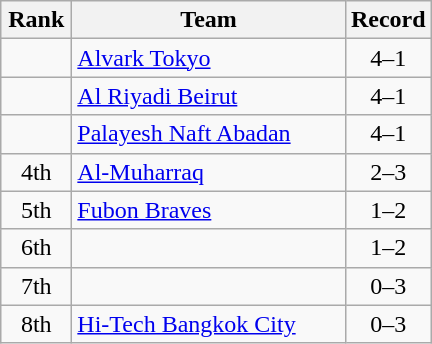<table class="wikitable" style="text-align: center">
<tr>
<th width=40>Rank</th>
<th width=175>Team</th>
<th>Record</th>
</tr>
<tr>
<td></td>
<td align=left> <a href='#'>Alvark Tokyo</a></td>
<td>4–1</td>
</tr>
<tr>
<td></td>
<td align=left> <a href='#'>Al Riyadi Beirut</a></td>
<td>4–1</td>
</tr>
<tr>
<td></td>
<td align=left> <a href='#'>Palayesh Naft Abadan</a></td>
<td>4–1</td>
</tr>
<tr>
<td>4th</td>
<td align=left> <a href='#'>Al-Muharraq</a></td>
<td>2–3</td>
</tr>
<tr>
<td>5th</td>
<td align=left> <a href='#'>Fubon Braves</a></td>
<td>1–2</td>
</tr>
<tr>
<td>6th</td>
<td align=left></td>
<td>1–2</td>
</tr>
<tr>
<td>7th</td>
<td align=left></td>
<td>0–3</td>
</tr>
<tr>
<td>8th</td>
<td align=left> <a href='#'>Hi-Tech Bangkok City</a></td>
<td>0–3</td>
</tr>
</table>
